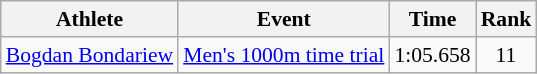<table class=wikitable style="font-size:90%">
<tr>
<th>Athlete</th>
<th>Event</th>
<th>Time</th>
<th>Rank</th>
</tr>
<tr align=center>
<td align=left><a href='#'>Bogdan Bondariew</a></td>
<td align=left><a href='#'>Men's 1000m time trial</a></td>
<td>1:05.658</td>
<td>11</td>
</tr>
</table>
